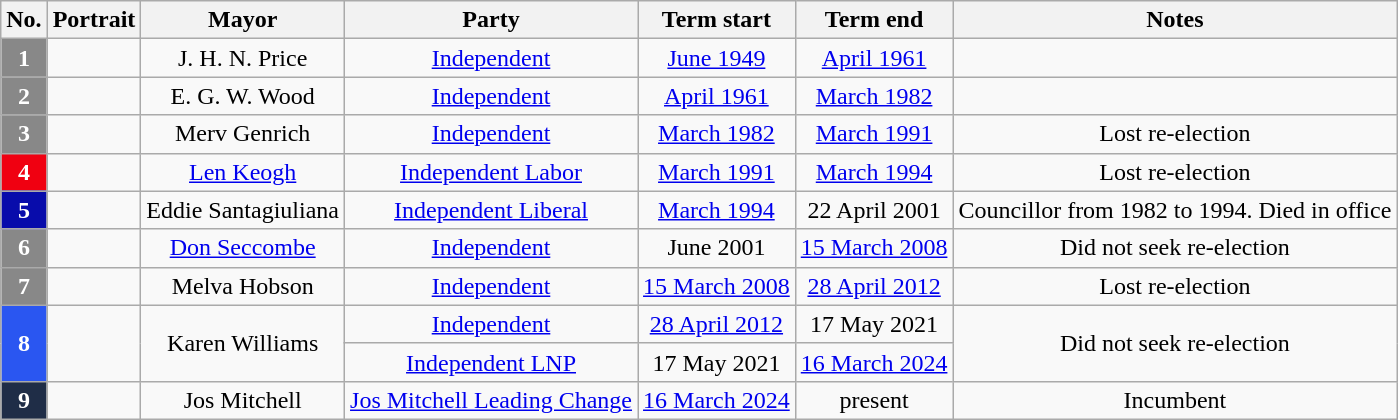<table class="wikitable">
<tr>
<th>No.</th>
<th>Portrait</th>
<th>Mayor</th>
<th>Party</th>
<th>Term start</th>
<th>Term end</th>
<th>Notes</th>
</tr>
<tr>
<th style="background:#888888; color:white">1</th>
<td align="center"></td>
<td align="center">J. H. N. Price</td>
<td align="center"><a href='#'>Independent</a></td>
<td align="center"><a href='#'>June 1949</a></td>
<td align="center"><a href='#'>April 1961</a></td>
<td align="center"></td>
</tr>
<tr>
<th style="background:#888888; color:white">2</th>
<td align="center"></td>
<td align="center">E. G. W. Wood</td>
<td align="center"><a href='#'>Independent</a></td>
<td align="center"><a href='#'>April 1961</a></td>
<td align="center"><a href='#'>March 1982</a></td>
<td align="center"></td>
</tr>
<tr>
<th style="background:#888888; color:white">3</th>
<td align="center"></td>
<td align="center">Merv Genrich <br> </td>
<td align="center"><a href='#'>Independent</a></td>
<td align="center"><a href='#'>March 1982</a></td>
<td align="center"><a href='#'>March 1991</a></td>
<td align="center">Lost re-election</td>
</tr>
<tr>
<th style="background:#F00011; color:white">4</th>
<td align="center"></td>
<td align="center"><a href='#'>Len Keogh</a> <br> </td>
<td align="center"><a href='#'>Independent Labor</a></td>
<td align="center"><a href='#'>March 1991</a></td>
<td align="center"><a href='#'>March 1994</a></td>
<td align="center">Lost re-election</td>
</tr>
<tr>
<th style="background:#080CAB; color:white">5</th>
<td align="center"></td>
<td align="center">Eddie Santagiuliana <br> </td>
<td align="center"><a href='#'>Independent Liberal</a></td>
<td align="center"><a href='#'>March 1994</a></td>
<td align="center">22 April 2001</td>
<td align="center">Councillor from 1982 to 1994. Died in office</td>
</tr>
<tr>
<th style="background:#888888; color:white">6</th>
<td align="center"></td>
<td align="center"><a href='#'>Don Seccombe</a> <br> </td>
<td align="center"><a href='#'>Independent</a></td>
<td align="center">June 2001</td>
<td align="center"><a href='#'>15 March 2008</a></td>
<td align="center">Did not seek re-election</td>
</tr>
<tr>
<th style="background:#888888; color:white">7</th>
<td align="center"></td>
<td align="center">Melva Hobson</td>
<td align="center"><a href='#'>Independent</a></td>
<td align="center"><a href='#'>15 March 2008</a></td>
<td align="center"><a href='#'>28 April 2012</a></td>
<td align="center">Lost re-election</td>
</tr>
<tr>
<th rowspan="2"; style="background:#2A56F1; color:white">8</th>
<td rowspan="2"; align="center"></td>
<td rowspan="2"; align="center">Karen Williams</td>
<td align="center"><a href='#'>Independent</a></td>
<td align="center"><a href='#'>28 April 2012</a></td>
<td align="center">17 May 2021</td>
<td rowspan="2"; align="center">Did not seek re-election</td>
</tr>
<tr>
<td align="center"><a href='#'>Independent LNP</a></td>
<td align="center">17 May 2021</td>
<td align="center"><a href='#'>16 March 2024</a></td>
</tr>
<tr>
<th style="background:#1F2D47; color:white">9</th>
<td align="center"></td>
<td align="center">Jos Mitchell</td>
<td align="center"><a href='#'>Jos Mitchell Leading Change</a></td>
<td align="center"><a href='#'>16 March 2024</a></td>
<td align="center">present</td>
<td align="center">Incumbent</td>
</tr>
</table>
